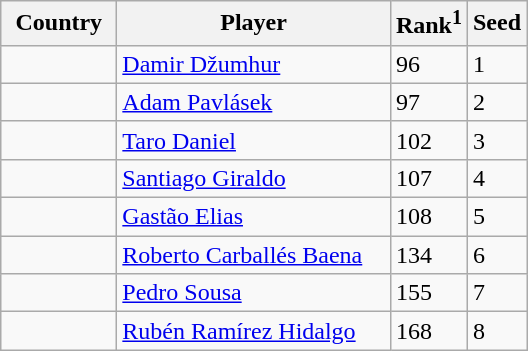<table class="sortable wikitable">
<tr>
<th width="70">Country</th>
<th width="175">Player</th>
<th>Rank<sup>1</sup></th>
<th>Seed</th>
</tr>
<tr>
<td></td>
<td><a href='#'>Damir Džumhur</a></td>
<td>96</td>
<td>1</td>
</tr>
<tr>
<td></td>
<td><a href='#'>Adam Pavlásek</a></td>
<td>97</td>
<td>2</td>
</tr>
<tr>
<td></td>
<td><a href='#'>Taro Daniel</a></td>
<td>102</td>
<td>3</td>
</tr>
<tr>
<td></td>
<td><a href='#'>Santiago Giraldo</a></td>
<td>107</td>
<td>4</td>
</tr>
<tr>
<td></td>
<td><a href='#'>Gastão Elias</a></td>
<td>108</td>
<td>5</td>
</tr>
<tr>
<td></td>
<td><a href='#'>Roberto Carballés Baena</a></td>
<td>134</td>
<td>6</td>
</tr>
<tr>
<td></td>
<td><a href='#'>Pedro Sousa</a></td>
<td>155</td>
<td>7</td>
</tr>
<tr>
<td></td>
<td><a href='#'>Rubén Ramírez Hidalgo</a></td>
<td>168</td>
<td>8</td>
</tr>
</table>
